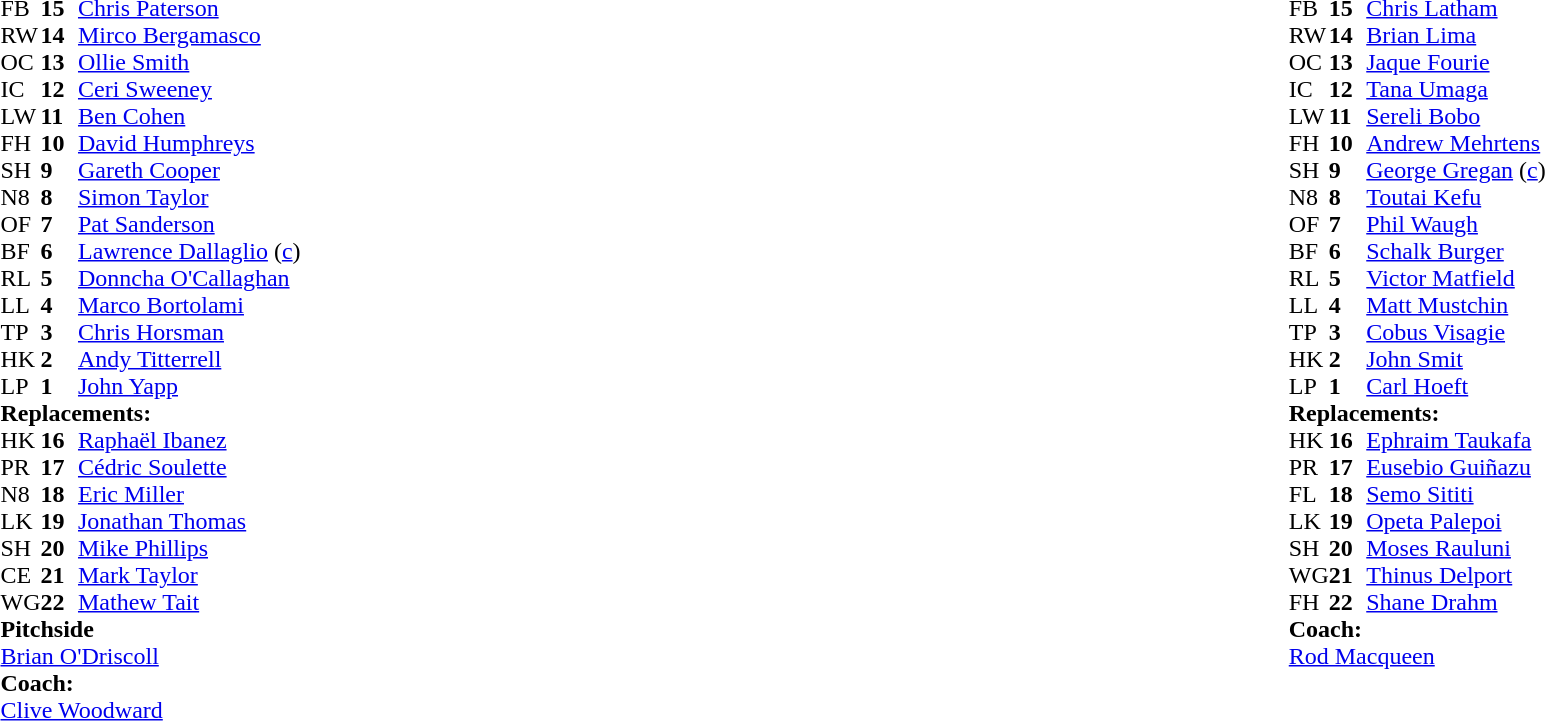<table width="100%">
<tr>
<td valign="top" width="50%"><br><table style="font-size: 100%" cellspacing="0" cellpadding="0">
<tr>
<th width="25"></th>
<th width="25"></th>
</tr>
<tr>
<td>FB</td>
<td><strong>15</strong></td>
<td> <a href='#'>Chris Paterson</a></td>
</tr>
<tr>
<td>RW</td>
<td><strong>14</strong></td>
<td> <a href='#'>Mirco Bergamasco</a></td>
</tr>
<tr>
<td>OC</td>
<td><strong>13</strong></td>
<td> <a href='#'>Ollie Smith</a></td>
</tr>
<tr>
<td>IC</td>
<td><strong>12</strong></td>
<td> <a href='#'>Ceri Sweeney</a></td>
</tr>
<tr>
<td>LW</td>
<td><strong>11</strong></td>
<td> <a href='#'>Ben Cohen</a></td>
</tr>
<tr>
<td>FH</td>
<td><strong>10</strong></td>
<td> <a href='#'>David Humphreys</a></td>
</tr>
<tr>
<td>SH</td>
<td><strong>9</strong></td>
<td> <a href='#'>Gareth Cooper</a></td>
</tr>
<tr>
<td>N8</td>
<td><strong>8</strong></td>
<td> <a href='#'>Simon Taylor</a></td>
</tr>
<tr>
<td>OF</td>
<td><strong>7</strong></td>
<td> <a href='#'>Pat Sanderson</a></td>
</tr>
<tr>
<td>BF</td>
<td><strong>6</strong></td>
<td> <a href='#'>Lawrence Dallaglio</a> (<a href='#'>c</a>)</td>
</tr>
<tr>
<td>RL</td>
<td><strong>5</strong></td>
<td> <a href='#'>Donncha O'Callaghan</a></td>
</tr>
<tr>
<td>LL</td>
<td><strong>4</strong></td>
<td> <a href='#'>Marco Bortolami</a></td>
</tr>
<tr>
<td>TP</td>
<td><strong>3</strong></td>
<td> <a href='#'>Chris Horsman</a></td>
</tr>
<tr>
<td>HK</td>
<td><strong>2</strong></td>
<td> <a href='#'>Andy Titterrell</a></td>
</tr>
<tr>
<td>LP</td>
<td><strong>1</strong></td>
<td> <a href='#'>John Yapp</a></td>
</tr>
<tr>
<td colspan=3><strong>Replacements:</strong></td>
</tr>
<tr>
<td>HK</td>
<td><strong>16</strong></td>
<td> <a href='#'>Raphaël Ibanez</a></td>
</tr>
<tr>
<td>PR</td>
<td><strong>17</strong></td>
<td> <a href='#'>Cédric Soulette</a></td>
</tr>
<tr>
<td>N8</td>
<td><strong>18</strong></td>
<td> <a href='#'>Eric Miller</a></td>
</tr>
<tr>
<td>LK</td>
<td><strong>19</strong></td>
<td> <a href='#'>Jonathan Thomas</a></td>
</tr>
<tr>
<td>SH</td>
<td><strong>20</strong></td>
<td> <a href='#'>Mike Phillips</a></td>
</tr>
<tr>
<td>CE</td>
<td><strong>21</strong></td>
<td> <a href='#'>Mark Taylor</a></td>
</tr>
<tr>
<td>WG</td>
<td><strong>22</strong></td>
<td> <a href='#'>Mathew Tait</a></td>
</tr>
<tr>
<td colspan=3><strong>Pitchside</strong></td>
</tr>
<tr>
<td colspan="4"> <a href='#'>Brian O'Driscoll</a></td>
</tr>
<tr>
<td colspan=3><strong>Coach:</strong></td>
</tr>
<tr>
<td colspan="4"> <a href='#'>Clive Woodward</a></td>
</tr>
</table>
</td>
<td valign="top" width="50%"><br><table style="font-size: 100%" cellspacing="0" cellpadding="0" align="center">
<tr>
<th width="25"></th>
<th width="25"></th>
</tr>
<tr>
<td>FB</td>
<td><strong>15</strong></td>
<td> <a href='#'>Chris Latham</a></td>
</tr>
<tr>
<td>RW</td>
<td><strong>14</strong></td>
<td> <a href='#'>Brian Lima</a></td>
</tr>
<tr>
<td>OC</td>
<td><strong>13</strong></td>
<td> <a href='#'>Jaque Fourie</a></td>
</tr>
<tr>
<td>IC</td>
<td><strong>12</strong></td>
<td> <a href='#'>Tana Umaga</a></td>
</tr>
<tr>
<td>LW</td>
<td><strong>11</strong></td>
<td> <a href='#'>Sereli Bobo</a></td>
</tr>
<tr>
<td>FH</td>
<td><strong>10</strong></td>
<td> <a href='#'>Andrew Mehrtens</a></td>
</tr>
<tr>
<td>SH</td>
<td><strong>9</strong></td>
<td> <a href='#'>George Gregan</a> (<a href='#'>c</a>)</td>
</tr>
<tr>
<td>N8</td>
<td><strong>8</strong></td>
<td> <a href='#'>Toutai Kefu</a></td>
</tr>
<tr>
<td>OF</td>
<td><strong>7</strong></td>
<td> <a href='#'>Phil Waugh</a></td>
</tr>
<tr>
<td>BF</td>
<td><strong>6</strong></td>
<td> <a href='#'>Schalk Burger</a></td>
</tr>
<tr>
<td>RL</td>
<td><strong>5</strong></td>
<td> <a href='#'>Victor Matfield</a></td>
</tr>
<tr>
<td>LL</td>
<td><strong>4</strong></td>
<td> <a href='#'>Matt Mustchin</a></td>
</tr>
<tr>
<td>TP</td>
<td><strong>3</strong></td>
<td> <a href='#'>Cobus Visagie</a></td>
</tr>
<tr>
<td>HK</td>
<td><strong>2</strong></td>
<td> <a href='#'>John Smit</a></td>
</tr>
<tr>
<td>LP</td>
<td><strong>1</strong></td>
<td> <a href='#'>Carl Hoeft</a></td>
</tr>
<tr>
<td colspan=3><strong>Replacements:</strong></td>
</tr>
<tr>
<td>HK</td>
<td><strong>16</strong></td>
<td> <a href='#'>Ephraim Taukafa</a></td>
</tr>
<tr>
<td>PR</td>
<td><strong>17</strong></td>
<td> <a href='#'>Eusebio Guiñazu</a></td>
</tr>
<tr>
<td>FL</td>
<td><strong>18</strong></td>
<td> <a href='#'>Semo Sititi</a></td>
</tr>
<tr>
<td>LK</td>
<td><strong>19</strong></td>
<td> <a href='#'>Opeta Palepoi</a></td>
</tr>
<tr>
<td>SH</td>
<td><strong>20</strong></td>
<td> <a href='#'>Moses Rauluni</a></td>
</tr>
<tr>
<td>WG</td>
<td><strong>21</strong></td>
<td> <a href='#'>Thinus Delport</a></td>
</tr>
<tr>
<td>FH</td>
<td><strong>22</strong></td>
<td> <a href='#'>Shane Drahm</a></td>
</tr>
<tr>
<td colspan=3><strong>Coach:</strong></td>
</tr>
<tr>
<td colspan="4"> <a href='#'>Rod Macqueen</a></td>
</tr>
</table>
</td>
</tr>
</table>
